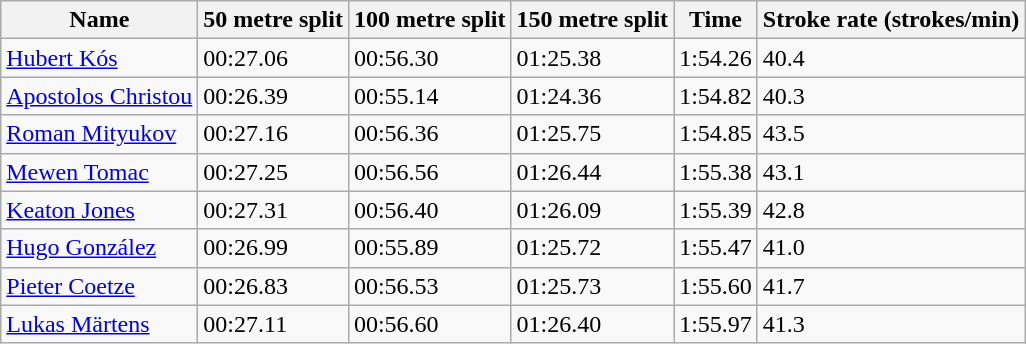<table class="wikitable sortable mw-collapsible">
<tr>
<th scope="col">Name</th>
<th scope="col">50 metre split</th>
<th scope="col">100 metre split</th>
<th scope="col">150 metre split</th>
<th scope="col">Time</th>
<th scope="col">Stroke rate (strokes/min)</th>
</tr>
<tr>
<td><a href='#'>Hubert Kós</a></td>
<td>00:27.06</td>
<td>00:56.30</td>
<td>01:25.38</td>
<td>1:54.26</td>
<td>40.4</td>
</tr>
<tr>
<td><a href='#'>Apostolos Christou</a></td>
<td>00:26.39</td>
<td>00:55.14</td>
<td>01:24.36</td>
<td>1:54.82</td>
<td>40.3</td>
</tr>
<tr>
<td><a href='#'>Roman Mityukov</a></td>
<td>00:27.16</td>
<td>00:56.36</td>
<td>01:25.75</td>
<td>1:54.85</td>
<td>43.5</td>
</tr>
<tr>
<td><a href='#'>Mewen Tomac</a></td>
<td>00:27.25</td>
<td>00:56.56</td>
<td>01:26.44</td>
<td>1:55.38</td>
<td>43.1</td>
</tr>
<tr>
<td><a href='#'>Keaton Jones</a></td>
<td>00:27.31</td>
<td>00:56.40</td>
<td>01:26.09</td>
<td>1:55.39</td>
<td>42.8</td>
</tr>
<tr>
<td><a href='#'>Hugo González</a></td>
<td>00:26.99</td>
<td>00:55.89</td>
<td>01:25.72</td>
<td>1:55.47</td>
<td>41.0</td>
</tr>
<tr>
<td><a href='#'>Pieter Coetze</a></td>
<td>00:26.83</td>
<td>00:56.53</td>
<td>01:25.73</td>
<td>1:55.60</td>
<td>41.7</td>
</tr>
<tr>
<td><a href='#'>Lukas Märtens</a></td>
<td>00:27.11</td>
<td>00:56.60</td>
<td>01:26.40</td>
<td>1:55.97</td>
<td>41.3</td>
</tr>
</table>
